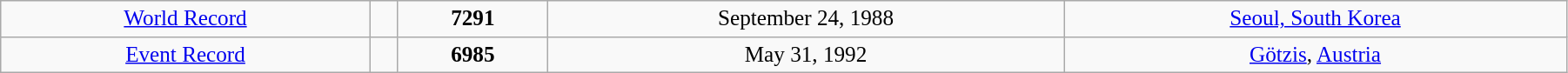<table class="wikitable" style=" text-align:center; font-size:105%;" width="95%">
<tr>
<td><a href='#'>World Record</a></td>
<td></td>
<td><strong>7291</strong></td>
<td>September 24, 1988</td>
<td> <a href='#'>Seoul, South Korea</a></td>
</tr>
<tr>
<td><a href='#'>Event Record</a></td>
<td></td>
<td><strong>6985</strong></td>
<td>May 31, 1992</td>
<td> <a href='#'>Götzis</a>, <a href='#'>Austria</a></td>
</tr>
</table>
